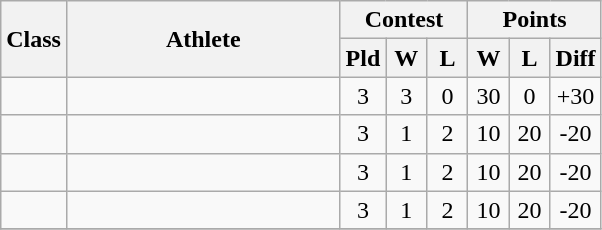<table class=wikitable style="text-align:center">
<tr>
<th rowspan=2>Class</th>
<th width=175 rowspan=2>Athlete</th>
<th colspan=3>Contest</th>
<th colspan=3>Points</th>
</tr>
<tr>
<th width=20>Pld</th>
<th width=20>W</th>
<th width=20>L</th>
<th width=20>W</th>
<th width=20>L</th>
<th width=20>Diff</th>
</tr>
<tr>
<td></td>
<td style="text-align:left"></td>
<td>3</td>
<td>3</td>
<td>0</td>
<td>30</td>
<td>0</td>
<td>+30</td>
</tr>
<tr>
<td></td>
<td style="text-align:left"></td>
<td>3</td>
<td>1</td>
<td>2</td>
<td>10</td>
<td>20</td>
<td>-20</td>
</tr>
<tr>
<td></td>
<td style="text-align:left"></td>
<td>3</td>
<td>1</td>
<td>2</td>
<td>10</td>
<td>20</td>
<td>-20</td>
</tr>
<tr>
<td></td>
<td style="text-align:left"></td>
<td>3</td>
<td>1</td>
<td>2</td>
<td>10</td>
<td>20</td>
<td>-20</td>
</tr>
<tr>
</tr>
</table>
